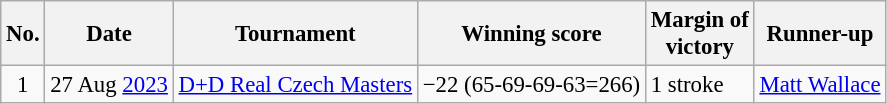<table class="wikitable" style="font-size:95%;">
<tr>
<th>No.</th>
<th>Date</th>
<th>Tournament</th>
<th>Winning score</th>
<th>Margin of<br>victory</th>
<th>Runner-up</th>
</tr>
<tr>
<td align=center>1</td>
<td align=right>27 Aug <a href='#'>2023</a></td>
<td><a href='#'>D+D Real Czech Masters</a></td>
<td>−22 (65-69-69-63=266)</td>
<td>1 stroke</td>
<td> <a href='#'>Matt Wallace</a></td>
</tr>
</table>
